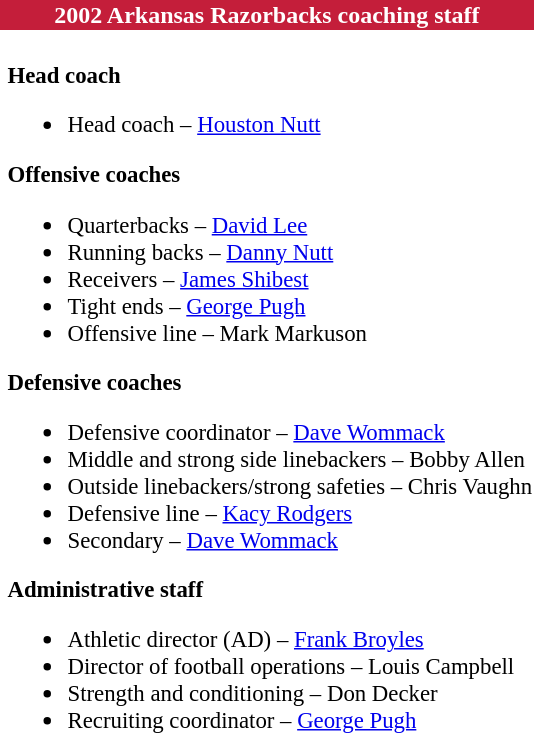<table class="toccolours" style="text-align: left">
<tr>
<th colspan="8" style="background-color: #C41E3A; color: #FFFFFF; text-align: center;"><strong>2002 Arkansas Razorbacks coaching staff</strong></th>
</tr>
<tr>
<td valign="top"></td>
<td style="font-size: 95%;" valign="top"><br><strong>Head coach</strong><ul><li>Head coach – <a href='#'>Houston Nutt</a></li></ul><strong>Offensive coaches</strong><ul><li>Quarterbacks – <a href='#'>David Lee</a></li><li>Running backs – <a href='#'>Danny Nutt</a></li><li>Receivers – <a href='#'>James Shibest</a></li><li>Tight ends – <a href='#'>George Pugh</a></li><li>Offensive line – Mark Markuson</li></ul><strong>Defensive coaches</strong><ul><li>Defensive coordinator – <a href='#'>Dave Wommack</a></li><li>Middle and strong side linebackers – Bobby Allen</li><li>Outside linebackers/strong safeties – Chris Vaughn</li><li>Defensive line – <a href='#'>Kacy Rodgers</a></li><li>Secondary – <a href='#'>Dave Wommack</a></li></ul><strong>Administrative staff</strong><ul><li>Athletic director (AD) – <a href='#'>Frank Broyles</a></li><li>Director of football operations – Louis Campbell</li><li>Strength and conditioning – Don Decker</li><li>Recruiting coordinator – <a href='#'>George Pugh</a></li></ul></td>
</tr>
</table>
